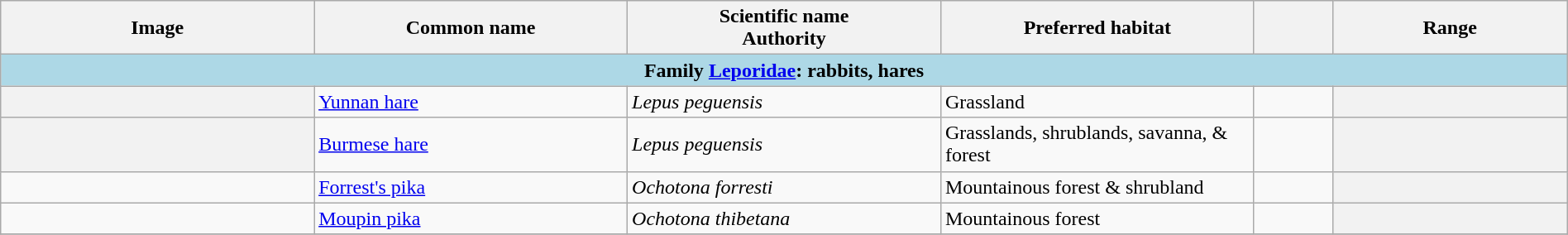<table width=100% class="wikitable unsortable plainrowheaders">
<tr>
<th width="20%" style="text-align: center;">Image</th>
<th width="20%">Common name</th>
<th width="20%">Scientific name<br>Authority</th>
<th width="20%">Preferred habitat</th>
<th width="5%"></th>
<th width="15%">Range</th>
</tr>
<tr>
<td style="text-align:center;background:lightblue;" colspan=6><strong>Family <a href='#'>Leporidae</a>: rabbits, hares</strong></td>
</tr>
<tr>
<th style="text-align: center;"></th>
<td><a href='#'>Yunnan hare</a></td>
<td><em>Lepus peguensis</em><br></td>
<td>Grassland</td>
<td><br></td>
<th style="text-align: center;"></th>
</tr>
<tr>
<th style="text-align: center;"></th>
<td><a href='#'>Burmese hare</a></td>
<td><em>Lepus peguensis</em><br></td>
<td>Grasslands, shrublands, savanna, & forest</td>
<td><br></td>
<th style="text-align: center;"></th>
</tr>
<tr>
<td></td>
<td><a href='#'>Forrest's pika</a></td>
<td><em>Ochotona forresti</em><br></td>
<td>Mountainous forest & shrubland</td>
<td><br></td>
<th style="text-align: center;"></th>
</tr>
<tr>
<td></td>
<td><a href='#'>Moupin pika</a></td>
<td><em>Ochotona thibetana</em><br></td>
<td>Mountainous forest</td>
<td><br></td>
<th style="text-align: center;"></th>
</tr>
<tr>
</tr>
</table>
